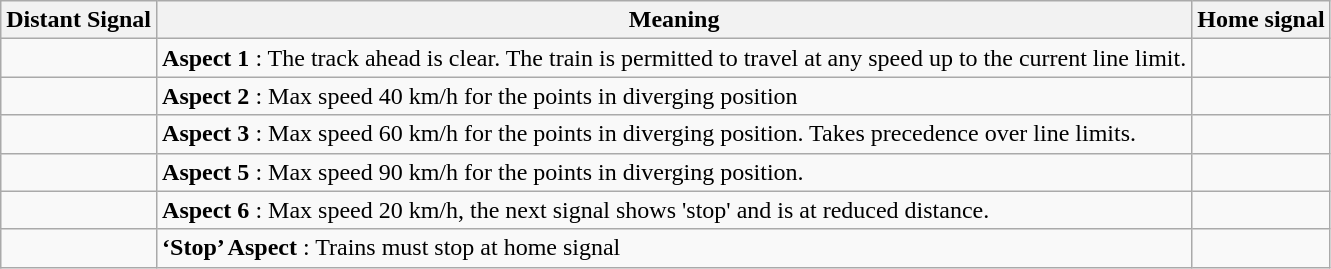<table class="wikitable" border="1">
<tr>
<th>Distant Signal</th>
<th>Meaning</th>
<th>Home signal</th>
</tr>
<tr>
<td></td>
<td><strong>Aspect 1</strong> : The track ahead is clear. The train is permitted to travel at any speed up to the current line limit.</td>
<td></td>
</tr>
<tr>
<td></td>
<td><strong>Aspect 2</strong> : Max speed 40 km/h for the points in diverging position</td>
<td></td>
</tr>
<tr>
<td></td>
<td><strong>Aspect 3</strong> : Max speed 60 km/h for the points in diverging position. Takes precedence over line limits.</td>
<td></td>
</tr>
<tr>
<td></td>
<td><strong>Aspect 5</strong> : Max speed 90 km/h for the points in diverging position.</td>
<td></td>
</tr>
<tr>
<td></td>
<td><strong>Aspect 6</strong> : Max speed 20 km/h, the next signal shows 'stop' and is at reduced distance.</td>
<td></td>
</tr>
<tr>
<td></td>
<td><strong>‘Stop’ Aspect</strong>  : Trains must stop at home signal</td>
<td></td>
</tr>
</table>
